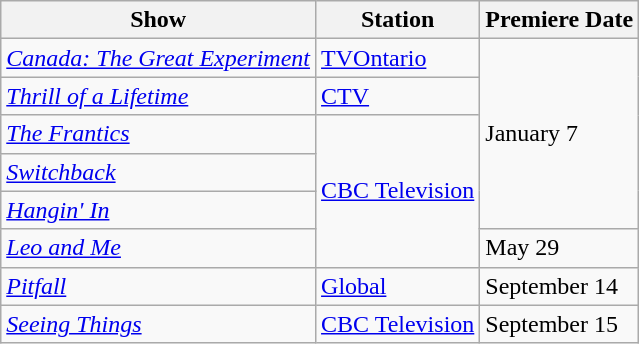<table class="wikitable">
<tr>
<th>Show</th>
<th>Station</th>
<th>Premiere Date</th>
</tr>
<tr>
<td><em><a href='#'>Canada: The Great Experiment</a></em></td>
<td><a href='#'>TVOntario</a></td>
<td rowspan="5">January 7</td>
</tr>
<tr>
<td><em><a href='#'>Thrill of a Lifetime</a></em></td>
<td><a href='#'>CTV</a></td>
</tr>
<tr>
<td><em><a href='#'>The Frantics</a></em></td>
<td rowspan="4"><a href='#'>CBC Television</a></td>
</tr>
<tr>
<td><em><a href='#'>Switchback</a></em></td>
</tr>
<tr>
<td><em><a href='#'>Hangin' In</a></em></td>
</tr>
<tr>
<td><em><a href='#'>Leo and Me</a></em></td>
<td>May 29</td>
</tr>
<tr>
<td><em><a href='#'>Pitfall</a></em></td>
<td><a href='#'>Global</a></td>
<td>September 14</td>
</tr>
<tr>
<td><em><a href='#'>Seeing Things</a></em></td>
<td><a href='#'>CBC Television</a></td>
<td>September 15</td>
</tr>
</table>
